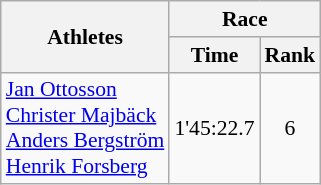<table class="wikitable" border="1" style="font-size:90%">
<tr>
<th rowspan=2>Athletes</th>
<th colspan=2>Race</th>
</tr>
<tr>
<th>Time</th>
<th>Rank</th>
</tr>
<tr>
<td><a href='#'>Jan Ottosson</a><br><a href='#'>Christer Majbäck</a><br><a href='#'>Anders Bergström</a><br><a href='#'>Henrik Forsberg</a></td>
<td align=center>1'45:22.7</td>
<td align=center>6</td>
</tr>
</table>
